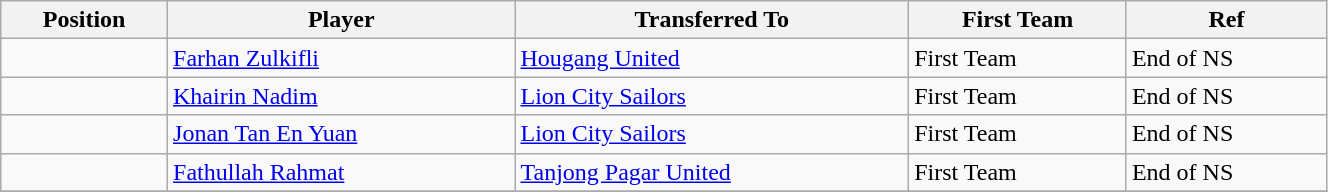<table class="wikitable sortable" style="width:70%; text-align:center; font-size:100%; text-align:left;">
<tr>
<th>Position</th>
<th>Player</th>
<th>Transferred To</th>
<th>First Team</th>
<th>Ref</th>
</tr>
<tr>
<td></td>
<td> <a href='#'>Farhan Zulkifli</a></td>
<td> <a href='#'>Hougang United</a></td>
<td>First Team</td>
<td>End of NS</td>
</tr>
<tr>
<td></td>
<td> <a href='#'>Khairin Nadim</a></td>
<td> <a href='#'>Lion City Sailors</a></td>
<td>First Team</td>
<td>End of NS</td>
</tr>
<tr>
<td></td>
<td> <a href='#'>Jonan Tan En Yuan</a></td>
<td> <a href='#'>Lion City Sailors</a></td>
<td>First Team</td>
<td>End of NS</td>
</tr>
<tr>
<td></td>
<td> <a href='#'>Fathullah Rahmat</a></td>
<td> <a href='#'>Tanjong Pagar United</a></td>
<td>First Team</td>
<td>End of NS</td>
</tr>
<tr>
</tr>
</table>
